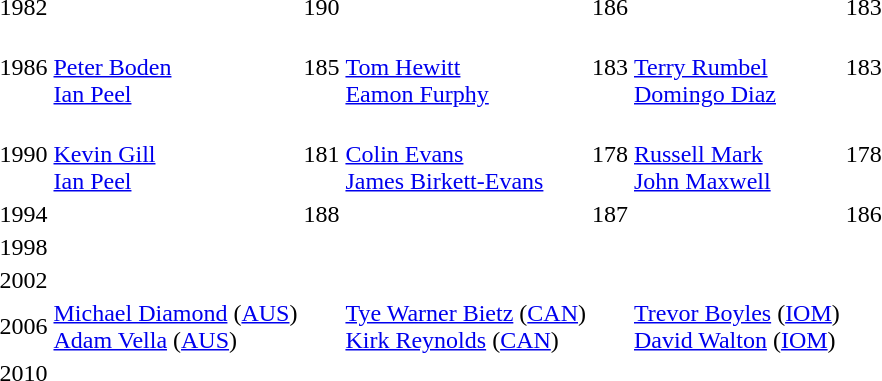<table>
<tr>
<td>1982</td>
<td></td>
<td>190</td>
<td></td>
<td>186</td>
<td></td>
<td>183</td>
</tr>
<tr>
<td>1986</td>
<td><br><a href='#'>Peter Boden</a><br><a href='#'>Ian Peel</a></td>
<td>185</td>
<td><br><a href='#'>Tom Hewitt</a><br><a href='#'>Eamon Furphy</a></td>
<td>183</td>
<td><br><a href='#'>Terry Rumbel</a><br><a href='#'>Domingo Diaz</a></td>
<td>183</td>
</tr>
<tr>
<td>1990</td>
<td><br><a href='#'>Kevin Gill</a><br><a href='#'>Ian Peel</a></td>
<td>181</td>
<td><br><a href='#'>Colin Evans</a><br><a href='#'>James Birkett-Evans</a></td>
<td>178</td>
<td><br><a href='#'>Russell Mark</a><br><a href='#'>John Maxwell</a></td>
<td>178</td>
</tr>
<tr>
<td>1994</td>
<td></td>
<td>188</td>
<td></td>
<td>187</td>
<td></td>
<td>186</td>
</tr>
<tr>
<td>1998</td>
<td></td>
<td></td>
<td></td>
<td></td>
<td></td>
<td></td>
</tr>
<tr>
<td>2002</td>
<td></td>
<td></td>
<td></td>
<td></td>
<td></td>
<td></td>
</tr>
<tr>
<td>2006</td>
<td> <a href='#'>Michael Diamond</a> (<a href='#'>AUS</a>)<br> <a href='#'>Adam Vella</a> (<a href='#'>AUS</a>)</td>
<td></td>
<td> <a href='#'>Tye Warner Bietz</a> (<a href='#'>CAN</a>)<br> <a href='#'>Kirk Reynolds</a> (<a href='#'>CAN</a>)</td>
<td></td>
<td> <a href='#'>Trevor Boyles</a> (<a href='#'>IOM</a>)<br> <a href='#'>David Walton</a> (<a href='#'>IOM</a>)</td>
<td></td>
</tr>
<tr>
<td>2010<br></td>
<td></td>
<td></td>
<td></td>
<td></td>
<td></td>
<td></td>
</tr>
</table>
